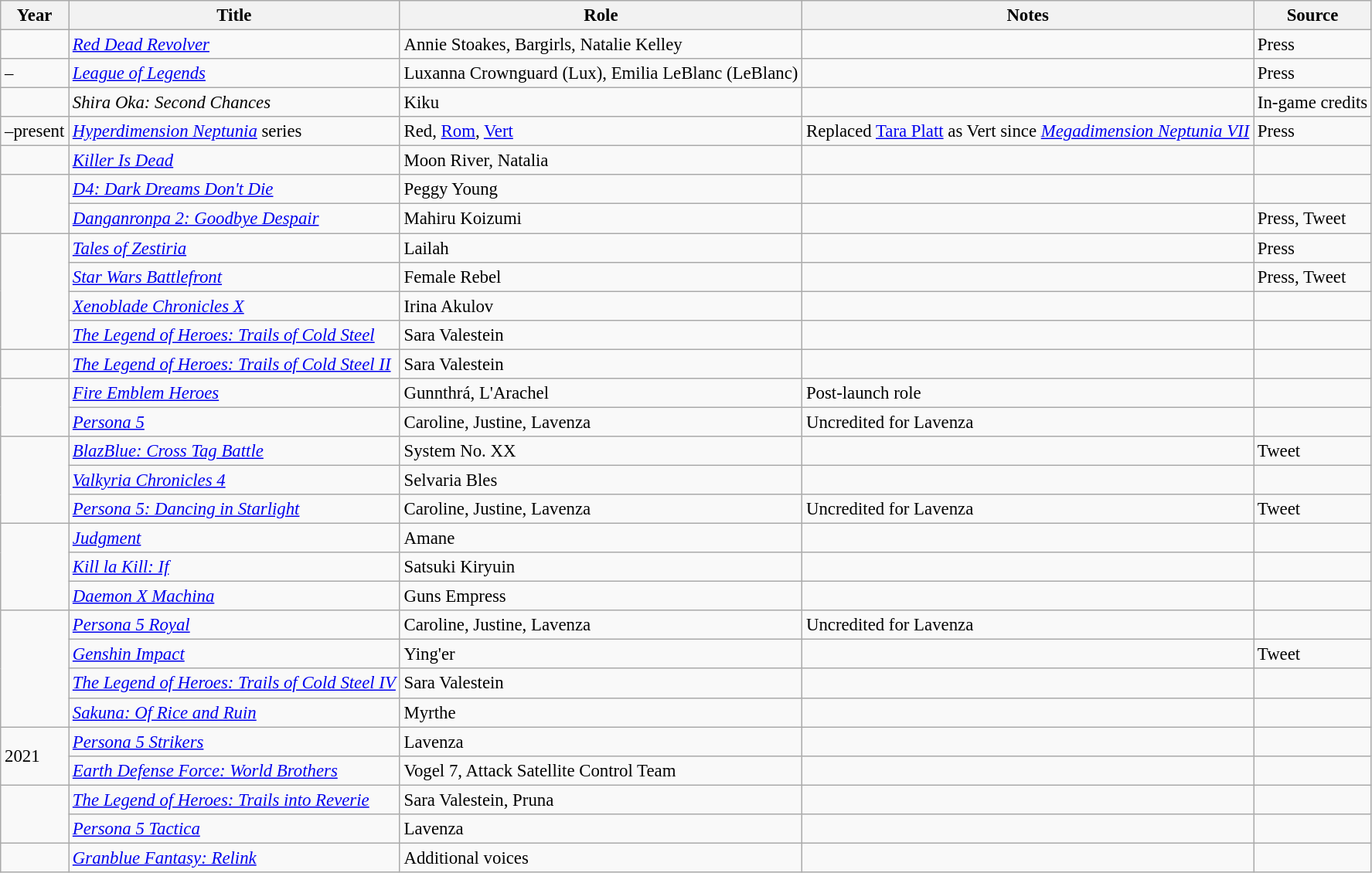<table class="wikitable sortable plainrowheaders" style="width=95%; font-size: 95%;">
<tr>
<th>Year</th>
<th>Title</th>
<th>Role</th>
<th class="unsortable">Notes</th>
<th class="unsortable">Source</th>
</tr>
<tr>
<td></td>
<td><em><a href='#'>Red Dead Revolver</a></em></td>
<td>Annie Stoakes, Bargirls, Natalie Kelley</td>
<td></td>
<td>Press</td>
</tr>
<tr>
<td>–</td>
<td><em><a href='#'>League of Legends</a></em></td>
<td>Luxanna Crownguard (Lux), Emilia LeBlanc (LeBlanc)</td>
<td></td>
<td>Press</td>
</tr>
<tr>
<td></td>
<td><em>Shira Oka: Second Chances</em></td>
<td>Kiku</td>
<td></td>
<td>In-game credits</td>
</tr>
<tr>
<td>–present</td>
<td><em><a href='#'>Hyperdimension Neptunia</a></em> series</td>
<td>Red, <a href='#'>Rom</a>, <a href='#'>Vert</a></td>
<td>Replaced <a href='#'>Tara Platt</a> as Vert since <em><a href='#'>Megadimension Neptunia VII</a></em></td>
<td>Press</td>
</tr>
<tr>
<td></td>
<td><em><a href='#'>Killer Is Dead</a></em></td>
<td>Moon River, Natalia</td>
<td></td>
<td></td>
</tr>
<tr>
<td rowspan="2"></td>
<td><em><a href='#'>D4: Dark Dreams Don't Die</a></em></td>
<td>Peggy Young</td>
<td></td>
<td></td>
</tr>
<tr>
<td><em><a href='#'>Danganronpa 2: Goodbye Despair</a></em></td>
<td>Mahiru Koizumi</td>
<td></td>
<td>Press, Tweet</td>
</tr>
<tr>
<td rowspan="4"></td>
<td><em><a href='#'>Tales of Zestiria</a></em></td>
<td>Lailah</td>
<td></td>
<td>Press</td>
</tr>
<tr>
<td><em><a href='#'>Star Wars Battlefront</a></em></td>
<td>Female Rebel</td>
<td></td>
<td>Press, Tweet</td>
</tr>
<tr>
<td><em><a href='#'>Xenoblade Chronicles X</a></em></td>
<td>Irina Akulov</td>
<td></td>
<td></td>
</tr>
<tr>
<td><em><a href='#'>The Legend of Heroes: Trails of Cold Steel</a></em></td>
<td>Sara Valestein</td>
<td></td>
<td></td>
</tr>
<tr>
<td></td>
<td><em><a href='#'>The Legend of Heroes: Trails of Cold Steel II</a></em></td>
<td>Sara Valestein</td>
<td></td>
<td></td>
</tr>
<tr>
<td rowspan="2"></td>
<td><em><a href='#'>Fire Emblem Heroes</a></em></td>
<td>Gunnthrá, L'Arachel</td>
<td>Post-launch role</td>
<td></td>
</tr>
<tr>
<td><em><a href='#'>Persona 5</a></em></td>
<td>Caroline, Justine, Lavenza</td>
<td>Uncredited for Lavenza</td>
<td></td>
</tr>
<tr>
<td rowspan="3"></td>
<td><em><a href='#'>BlazBlue: Cross Tag Battle</a></em></td>
<td>System No. XX</td>
<td></td>
<td>Tweet</td>
</tr>
<tr>
<td><em><a href='#'>Valkyria Chronicles 4</a></em></td>
<td>Selvaria Bles</td>
<td></td>
<td></td>
</tr>
<tr>
<td><em><a href='#'>Persona 5: Dancing in Starlight</a></em></td>
<td>Caroline, Justine, Lavenza</td>
<td>Uncredited for Lavenza</td>
<td>Tweet</td>
</tr>
<tr>
<td rowspan="3"></td>
<td><em><a href='#'>Judgment</a></em></td>
<td>Amane</td>
<td></td>
<td></td>
</tr>
<tr>
<td><em><a href='#'>Kill la Kill: If</a></em></td>
<td>Satsuki Kiryuin</td>
<td></td>
<td></td>
</tr>
<tr>
<td><em><a href='#'>Daemon X Machina</a></em></td>
<td>Guns Empress</td>
<td></td>
<td></td>
</tr>
<tr>
<td rowspan="4"></td>
<td><em><a href='#'>Persona 5 Royal</a></em></td>
<td>Caroline, Justine, Lavenza</td>
<td>Uncredited for Lavenza</td>
<td></td>
</tr>
<tr>
<td><em><a href='#'>Genshin Impact</a></em></td>
<td>Ying'er</td>
<td></td>
<td>Tweet</td>
</tr>
<tr>
<td><em><a href='#'>The Legend of Heroes: Trails of Cold Steel IV</a></em></td>
<td>Sara Valestein</td>
<td></td>
<td></td>
</tr>
<tr>
<td><em><a href='#'>Sakuna: Of Rice and Ruin</a></em></td>
<td>Myrthe</td>
<td></td>
<td></td>
</tr>
<tr>
<td rowspan="2">2021</td>
<td><em><a href='#'>Persona 5 Strikers</a></em></td>
<td>Lavenza</td>
<td></td>
<td></td>
</tr>
<tr>
<td><em><a href='#'>Earth Defense Force: World Brothers</a></em></td>
<td>Vogel 7, Attack Satellite Control Team</td>
<td></td>
<td></td>
</tr>
<tr>
<td rowspan="2"></td>
<td><em><a href='#'>The Legend of Heroes: Trails into Reverie</a></em></td>
<td>Sara Valestein, Pruna</td>
<td></td>
<td></td>
</tr>
<tr>
<td><em><a href='#'>Persona 5 Tactica</a></em></td>
<td>Lavenza</td>
<td></td>
<td></td>
</tr>
<tr>
<td rowspan="1"></td>
<td><em><a href='#'>Granblue Fantasy: Relink</a></em></td>
<td>Additional voices</td>
<td></td>
<td></td>
</tr>
</table>
